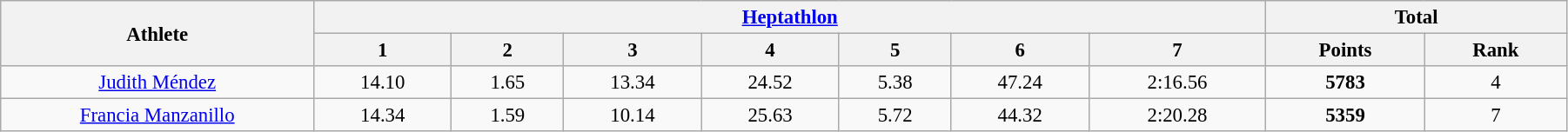<table class="wikitable" style="font-size:95%; text-align:center;" width="95%">
<tr>
<th rowspan="2">Athlete</th>
<th colspan="7"><a href='#'>Heptathlon</a></th>
<th colspan="2">Total</th>
</tr>
<tr>
<th>1</th>
<th>2</th>
<th>3</th>
<th>4</th>
<th>5</th>
<th>6</th>
<th>7</th>
<th>Points</th>
<th>Rank</th>
</tr>
<tr>
<td width=20%><a href='#'>Judith Méndez</a></td>
<td>14.10</td>
<td>1.65</td>
<td>13.34</td>
<td>24.52</td>
<td>5.38</td>
<td>47.24</td>
<td>2:16.56</td>
<td><strong>5783</strong></td>
<td>4</td>
</tr>
<tr>
<td width=20%><a href='#'>Francia Manzanillo</a></td>
<td>14.34</td>
<td>1.59</td>
<td>10.14</td>
<td>25.63</td>
<td>5.72</td>
<td>44.32</td>
<td>2:20.28</td>
<td><strong>5359</strong></td>
<td>7</td>
</tr>
</table>
